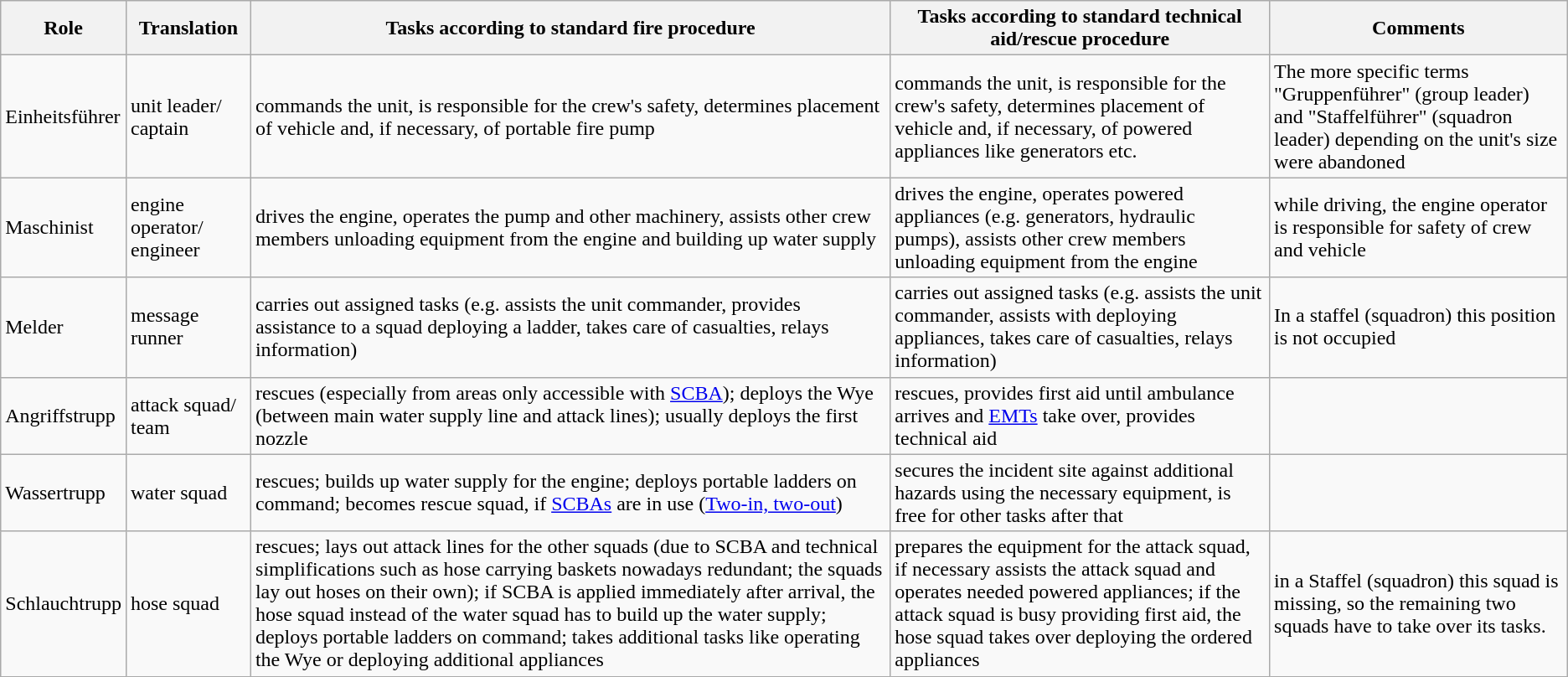<table class="wikitable">
<tr>
<th>Role</th>
<th>Translation</th>
<th>Tasks according to standard fire procedure</th>
<th>Tasks according to standard technical aid/rescue procedure</th>
<th>Comments</th>
</tr>
<tr>
<td>Einheitsführer</td>
<td>unit leader/ captain</td>
<td>commands the unit, is responsible for the crew's safety, determines placement of vehicle and, if necessary, of portable fire pump</td>
<td>commands the unit, is responsible for the crew's safety, determines placement of vehicle and, if necessary, of powered appliances like generators etc.</td>
<td>The more specific terms "Gruppenführer" (group leader) and "Staffelführer" (squadron leader) depending on the unit's size were abandoned</td>
</tr>
<tr>
<td>Maschinist</td>
<td>engine operator/ engineer</td>
<td>drives the engine, operates the pump and other machinery, assists other crew members unloading equipment from the engine and building up water supply</td>
<td>drives the engine, operates powered appliances (e.g. generators, hydraulic pumps), assists other crew members unloading equipment from the engine</td>
<td>while driving, the engine operator is responsible for safety of crew and vehicle</td>
</tr>
<tr>
<td>Melder</td>
<td>message runner</td>
<td>carries out assigned tasks (e.g. assists the unit commander, provides assistance to a squad deploying a ladder, takes care of casualties, relays information)</td>
<td>carries out assigned tasks (e.g. assists the unit commander, assists with deploying appliances, takes care of casualties, relays information)</td>
<td>In a staffel (squadron) this position is not occupied</td>
</tr>
<tr>
<td>Angriffstrupp</td>
<td>attack squad/ team</td>
<td>rescues (especially from areas only accessible with  <a href='#'>SCBA</a>); deploys the Wye (between main water supply line and attack lines); usually deploys the first nozzle</td>
<td>rescues, provides first aid until ambulance arrives and <a href='#'>EMTs</a> take over, provides technical aid</td>
<td></td>
</tr>
<tr>
<td>Wassertrupp</td>
<td>water squad</td>
<td>rescues; builds up water supply for the engine; deploys portable ladders on command; becomes rescue squad, if <a href='#'>SCBAs</a> are in use (<a href='#'>Two-in, two-out</a>)</td>
<td>secures the incident site against additional hazards using the necessary equipment, is free for other tasks after that</td>
<td></td>
</tr>
<tr>
<td>Schlauchtrupp</td>
<td>hose squad</td>
<td>rescues; lays out attack lines for the other squads (due to SCBA and technical simplifications such as hose carrying baskets nowadays redundant; the squads lay out hoses on their own); if SCBA is applied immediately after arrival, the hose squad instead of the water squad has to build up the water supply; deploys portable ladders on command; takes additional tasks like operating the Wye or deploying additional appliances</td>
<td>prepares the equipment for the attack squad, if necessary assists the attack squad and operates needed powered appliances; if the attack squad is busy providing first aid, the hose squad takes over deploying the ordered appliances</td>
<td>in a Staffel (squadron) this squad is missing, so the remaining two squads have to take over its tasks.</td>
</tr>
</table>
